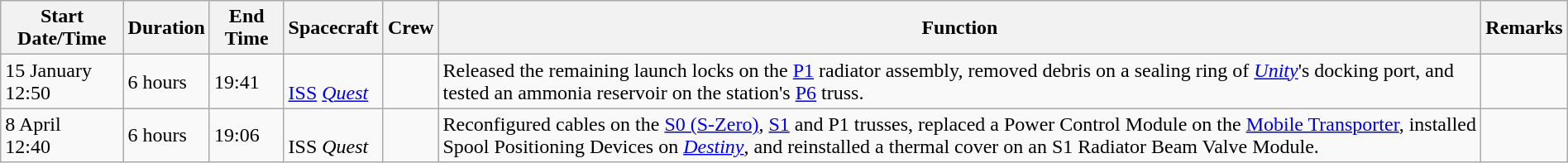<table class="wikitable" width="100%">
<tr>
<th>Start Date/Time</th>
<th>Duration</th>
<th>End Time</th>
<th>Spacecraft</th>
<th>Crew</th>
<th>Function</th>
<th>Remarks</th>
</tr>
<tr>
<td>15 January<br>12:50</td>
<td>6 hours<br></td>
<td>19:41</td>
<td><br><a href='#'>ISS</a> <em><a href='#'>Quest</a></em></td>
<td><br></td>
<td>Released the remaining launch locks on the <a href='#'>P1</a> radiator assembly, removed debris on a sealing ring of <a href='#'><em>Unity</em></a>'s docking port, and tested an ammonia reservoir on the station's <a href='#'>P6</a> truss.</td>
<td></td>
</tr>
<tr>
<td>8 April<br>12:40</td>
<td>6 hours<br></td>
<td>19:06</td>
<td><br>ISS <em>Quest</em></td>
<td><br></td>
<td>Reconfigured cables on the <a href='#'>S0 (S-Zero)</a>, <a href='#'>S1</a> and P1 trusses, replaced a Power Control Module on the <a href='#'>Mobile Transporter</a>, installed Spool Positioning Devices on <a href='#'><em>Destiny</em></a>, and reinstalled a thermal cover on an S1 Radiator Beam Valve Module.</td>
<td></td>
</tr>
</table>
